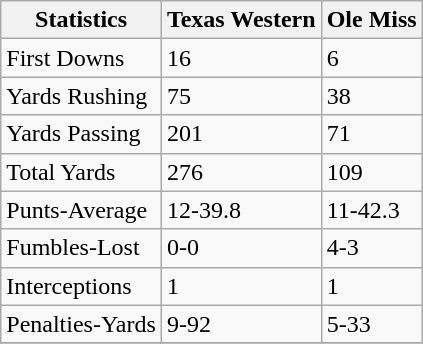<table class="wikitable">
<tr>
<th>Statistics</th>
<th>Texas Western</th>
<th>Ole Miss</th>
</tr>
<tr>
<td>First Downs</td>
<td>16</td>
<td>6</td>
</tr>
<tr>
<td>Yards Rushing</td>
<td>75</td>
<td>38</td>
</tr>
<tr>
<td>Yards Passing</td>
<td>201</td>
<td>71</td>
</tr>
<tr>
<td>Total Yards</td>
<td>276</td>
<td>109</td>
</tr>
<tr>
<td>Punts-Average</td>
<td>12-39.8</td>
<td>11-42.3</td>
</tr>
<tr>
<td>Fumbles-Lost</td>
<td>0-0</td>
<td>4-3</td>
</tr>
<tr>
<td>Interceptions</td>
<td>1</td>
<td>1</td>
</tr>
<tr>
<td>Penalties-Yards</td>
<td>9-92</td>
<td>5-33</td>
</tr>
<tr>
</tr>
</table>
